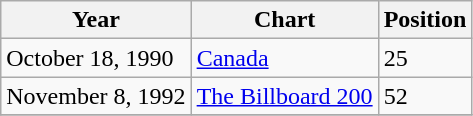<table class="wikitable">
<tr>
<th>Year</th>
<th>Chart</th>
<th>Position</th>
</tr>
<tr>
<td>October 18, 1990</td>
<td><a href='#'>Canada</a></td>
<td>25</td>
</tr>
<tr>
<td>November 8, 1992</td>
<td><a href='#'>The Billboard 200</a></td>
<td>52</td>
</tr>
<tr>
</tr>
</table>
